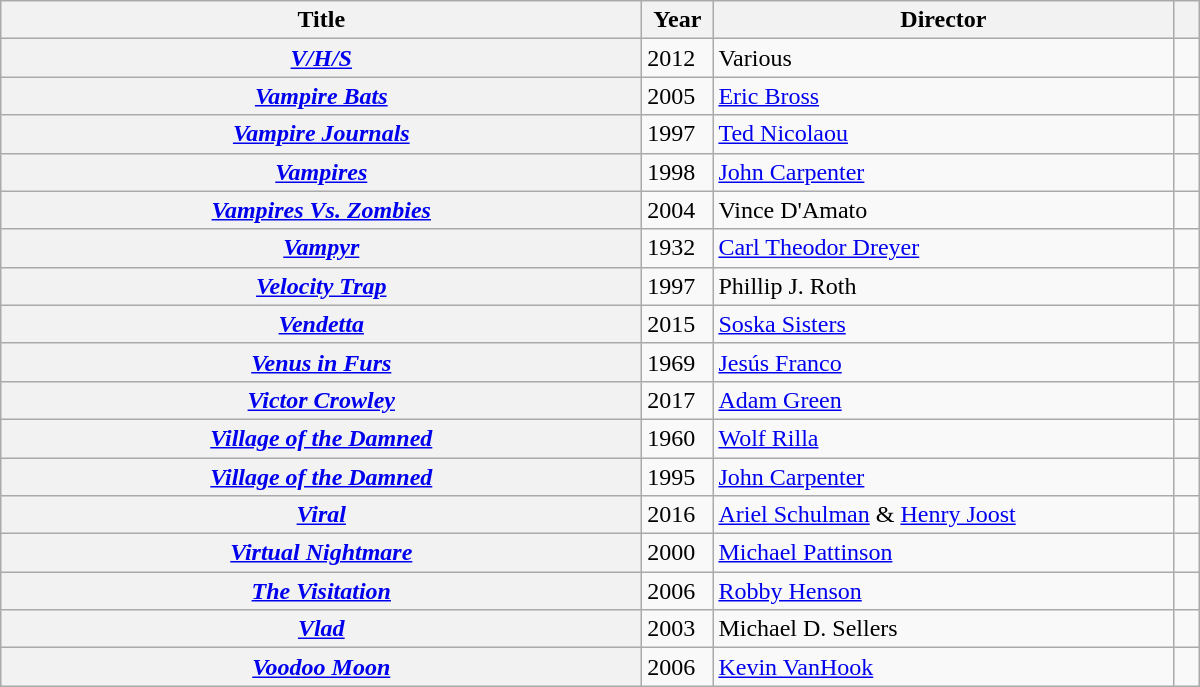<table style="width:800px;" class="wikitable plainrowheaders sortable">
<tr>
<th width="420" scope="col">Title</th>
<th width="40" scope="col">Year</th>
<th width="300" scope="col">Director</th>
<th scope="col"></th>
</tr>
<tr>
<th scope="row"><em><a href='#'>V/H/S</a></em></th>
<td>2012</td>
<td>Various </td>
<td align="center"></td>
</tr>
<tr>
<th scope="row"><em><a href='#'>Vampire Bats</a></em></th>
<td>2005</td>
<td><a href='#'>Eric Bross</a></td>
<td></td>
</tr>
<tr>
<th scope="row"><em><a href='#'>Vampire Journals</a></em></th>
<td>1997</td>
<td><a href='#'>Ted Nicolaou</a></td>
<td></td>
</tr>
<tr>
<th scope="row"><em><a href='#'>Vampires</a></em></th>
<td>1998</td>
<td><a href='#'>John Carpenter</a></td>
<td align="center"></td>
</tr>
<tr>
<th scope="row"><em><a href='#'>Vampires Vs. Zombies</a></em></th>
<td>2004</td>
<td>Vince D'Amato</td>
<td></td>
</tr>
<tr>
<th scope="row"><em><a href='#'>Vampyr</a></em></th>
<td>1932</td>
<td><a href='#'>Carl Theodor Dreyer</a></td>
<td></td>
</tr>
<tr>
<th scope="row"><em><a href='#'>Velocity Trap</a></em></th>
<td>1997</td>
<td>Phillip J. Roth</td>
<td></td>
</tr>
<tr>
<th scope="row"><em><a href='#'>Vendetta</a></em></th>
<td>2015</td>
<td><a href='#'>Soska Sisters</a></td>
<td align="center"></td>
</tr>
<tr>
<th scope="row"><em><a href='#'>Venus in Furs</a></em></th>
<td>1969</td>
<td><a href='#'>Jesús Franco</a></td>
<td align="center"></td>
</tr>
<tr>
<th scope="row"><em><a href='#'>Victor Crowley</a></em></th>
<td>2017</td>
<td><a href='#'>Adam Green</a></td>
<td align="center"></td>
</tr>
<tr>
<th scope="row"><em><a href='#'>Village of the Damned</a></em></th>
<td>1960</td>
<td><a href='#'>Wolf Rilla</a></td>
<td align="center"></td>
</tr>
<tr>
<th scope="row"><em><a href='#'>Village of the Damned</a></em></th>
<td>1995</td>
<td><a href='#'>John Carpenter</a></td>
<td align="center"></td>
</tr>
<tr>
<th scope="row"><em><a href='#'>Viral</a></em></th>
<td>2016</td>
<td><a href='#'>Ariel Schulman</a> & <a href='#'>Henry Joost</a></td>
<td align="center"></td>
</tr>
<tr>
<th scope="row"><em><a href='#'>Virtual Nightmare</a></em></th>
<td>2000</td>
<td><a href='#'>Michael Pattinson</a></td>
<td></td>
</tr>
<tr>
<th scope="row"><em><a href='#'>The Visitation</a></em></th>
<td>2006</td>
<td><a href='#'>Robby Henson</a></td>
<td></td>
</tr>
<tr>
<th scope="row"><em><a href='#'>Vlad</a></em></th>
<td>2003</td>
<td>Michael D. Sellers</td>
<td></td>
</tr>
<tr>
<th scope="row"><em><a href='#'>Voodoo Moon</a></em></th>
<td>2006</td>
<td><a href='#'>Kevin VanHook</a></td>
<td align="center"></td>
</tr>
</table>
